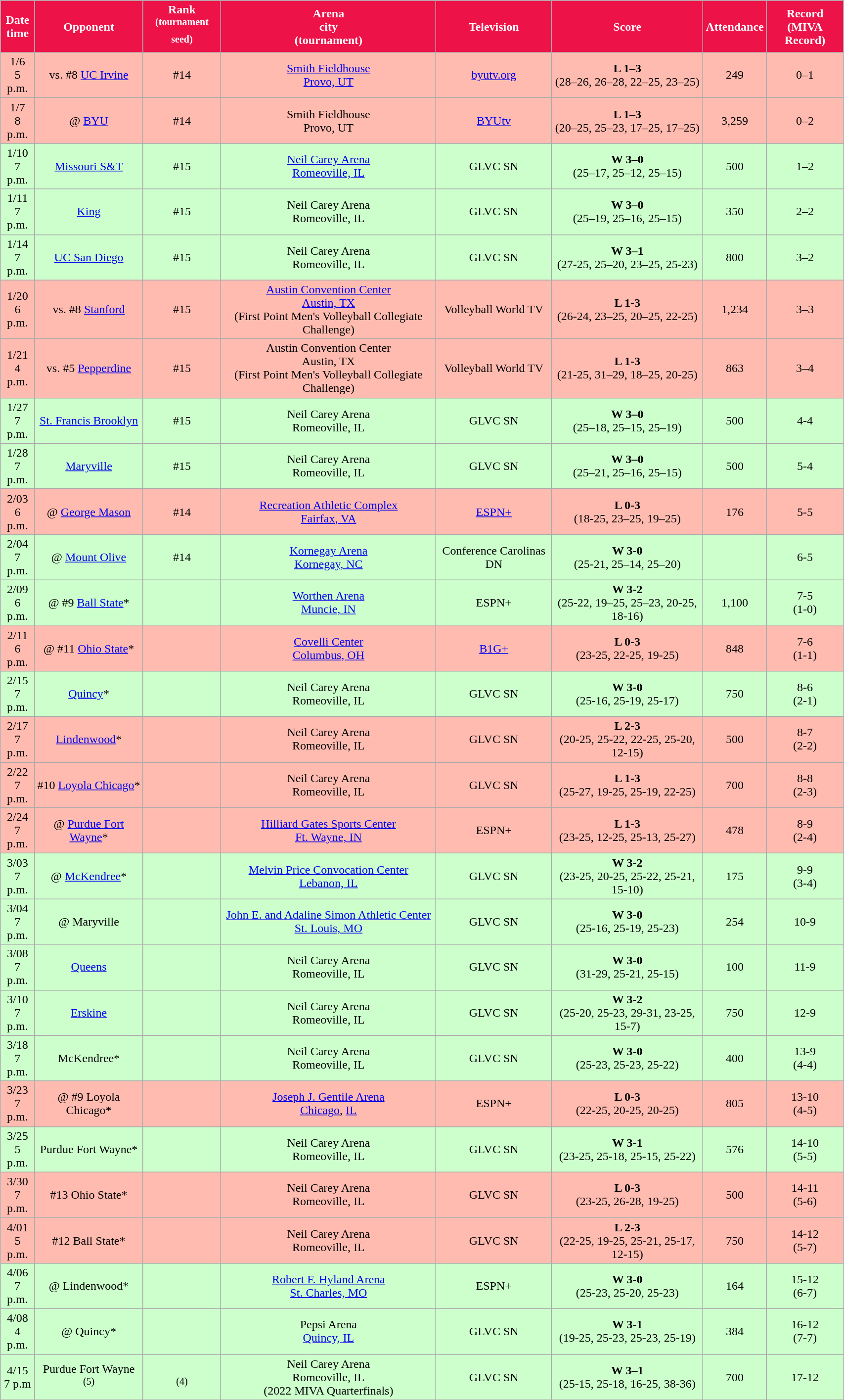<table class="wikitable sortable" style="width:90%">
<tr>
<th style="background:#ED1248; color:#FFFFFF;" scope="col">Date<br>time</th>
<th style="background:#ED1248; color:#FFFFFF;" scope="col">Opponent</th>
<th style="background:#ED1248; color:#FFFFFF;" scope="col">Rank<br><sup>(tournament seed)</sup></th>
<th style="background:#ED1248; color:#FFFFFF;" scope="col">Arena<br>city<br>(tournament)</th>
<th style="background:#ED1248; color:#FFFFFF;" scope="col">Television</th>
<th style="background:#ED1248; color:#FFFFFF;" scope="col">Score</th>
<th style="background:#ED1248; color:#FFFFFF;" scope="col">Attendance</th>
<th style="background:#ED1248; color:#FFFFFF;" scope="col">Record<br>(MIVA Record)</th>
</tr>
<tr align="center" bgcolor="#ffbbb">
<td>1/6<br>5 p.m.</td>
<td>vs. #8 <a href='#'>UC Irvine</a></td>
<td>#14</td>
<td><a href='#'>Smith Fieldhouse</a><br><a href='#'>Provo, UT</a></td>
<td><a href='#'>byutv.org</a></td>
<td><strong>L 1–3</strong><br>(28–26, 26–28, 22–25, 23–25)</td>
<td>249</td>
<td>0–1</td>
</tr>
<tr align="center" bgcolor="#ffbbb">
<td>1/7<br>8 p.m.</td>
<td>@ <a href='#'>BYU</a></td>
<td>#14</td>
<td>Smith Fieldhouse<br>Provo, UT</td>
<td><a href='#'>BYUtv</a></td>
<td><strong>L 1–3</strong><br>(20–25, 25–23, 17–25, 17–25)</td>
<td>3,259</td>
<td>0–2</td>
</tr>
<tr align="center" bgcolor="#ccffcc">
<td>1/10<br>7 p.m.</td>
<td><a href='#'>Missouri S&T</a></td>
<td>#15</td>
<td><a href='#'>Neil Carey Arena</a><br><a href='#'>Romeoville, IL</a></td>
<td>GLVC SN</td>
<td><strong>W 3–0</strong><br>(25–17, 25–12, 25–15)</td>
<td>500</td>
<td>1–2</td>
</tr>
<tr align="center" bgcolor="#ccffcc">
<td>1/11<br>7 p.m.</td>
<td><a href='#'>King</a></td>
<td>#15</td>
<td>Neil Carey Arena<br>Romeoville, IL</td>
<td>GLVC SN</td>
<td><strong>W 3–0</strong><br>(25–19, 25–16, 25–15)</td>
<td>350</td>
<td>2–2</td>
</tr>
<tr align="center" bgcolor="#ccffcc">
<td>1/14<br>7 p.m.</td>
<td><a href='#'>UC San Diego</a></td>
<td>#15</td>
<td>Neil Carey Arena<br>Romeoville, IL</td>
<td>GLVC SN</td>
<td><strong>W 3–1</strong><br>(27-25, 25–20, 23–25, 25-23)</td>
<td>800</td>
<td>3–2</td>
</tr>
<tr align="center" bgcolor="#ffbbb">
<td>1/20<br>6 p.m.</td>
<td>vs. #8 <a href='#'>Stanford</a></td>
<td>#15</td>
<td><a href='#'>Austin Convention Center</a><br><a href='#'>Austin, TX</a><br>(First Point Men's Volleyball Collegiate Challenge)</td>
<td>Volleyball World TV</td>
<td><strong>L 1-3</strong><br>(26-24, 23–25, 20–25, 22-25)</td>
<td>1,234</td>
<td>3–3</td>
</tr>
<tr align="center" bgcolor="#ffbbb">
<td>1/21<br>4 p.m.</td>
<td>vs. #5 <a href='#'>Pepperdine</a></td>
<td>#15</td>
<td>Austin Convention Center<br>Austin, TX<br>(First Point Men's Volleyball Collegiate Challenge)</td>
<td>Volleyball World TV</td>
<td><strong>L 1-3</strong><br>(21-25, 31–29, 18–25, 20-25)</td>
<td>863</td>
<td>3–4</td>
</tr>
<tr align="center" bgcolor="#ccffcc">
<td>1/27<br>7 p.m.</td>
<td><a href='#'>St. Francis Brooklyn</a></td>
<td>#15</td>
<td>Neil Carey Arena<br>Romeoville, IL</td>
<td>GLVC SN</td>
<td><strong>W 3–0</strong><br>(25–18, 25–15, 25–19)</td>
<td>500</td>
<td>4-4</td>
</tr>
<tr align="center" bgcolor="#ccffcc">
<td>1/28<br>7 p.m.</td>
<td><a href='#'>Maryville</a></td>
<td>#15</td>
<td>Neil Carey Arena<br>Romeoville, IL</td>
<td>GLVC SN</td>
<td><strong>W 3–0</strong><br>(25–21, 25–16, 25–15)</td>
<td>500</td>
<td>5-4</td>
</tr>
<tr align="center" bgcolor="#ffbbb">
<td>2/03<br>6 p.m.</td>
<td>@ <a href='#'>George Mason</a></td>
<td>#14</td>
<td><a href='#'>Recreation Athletic Complex</a><br><a href='#'>Fairfax, VA</a></td>
<td><a href='#'>ESPN+</a></td>
<td><strong>L 0-3</strong><br>(18-25, 23–25, 19–25)</td>
<td>176</td>
<td>5-5</td>
</tr>
<tr align="center" bgcolor="#ccffcc">
<td>2/04<br>7 p.m.</td>
<td>@ <a href='#'>Mount Olive</a></td>
<td>#14</td>
<td><a href='#'>Kornegay Arena</a><br><a href='#'>Kornegay, NC</a></td>
<td>Conference Carolinas DN</td>
<td><strong>W 3-0</strong><br>(25-21, 25–14, 25–20)</td>
<td></td>
<td>6-5</td>
</tr>
<tr align="center" bgcolor="#ccffcc">
<td>2/09<br>6 p.m.</td>
<td>@ #9 <a href='#'>Ball State</a>*</td>
<td></td>
<td><a href='#'>Worthen Arena</a><br><a href='#'>Muncie, IN</a></td>
<td>ESPN+</td>
<td><strong>W 3-2</strong><br>(25-22, 19–25, 25–23, 20-25, 18-16)</td>
<td>1,100</td>
<td>7-5<br>(1-0)</td>
</tr>
<tr align="center" bgcolor="#ffbbb">
<td>2/11<br>6 p.m.</td>
<td>@ #11 <a href='#'>Ohio State</a>*</td>
<td></td>
<td><a href='#'>Covelli Center</a><br><a href='#'>Columbus, OH</a></td>
<td><a href='#'>B1G+</a></td>
<td><strong>L 0-3</strong><br>(23-25, 22-25, 19-25)</td>
<td>848</td>
<td>7-6<br>(1-1)</td>
</tr>
<tr align="center" bgcolor="#ccffcc">
<td>2/15<br>7 p.m.</td>
<td><a href='#'>Quincy</a>*</td>
<td></td>
<td>Neil Carey Arena<br>Romeoville, IL</td>
<td>GLVC SN</td>
<td><strong>W 3-0</strong><br>(25-16, 25-19, 25-17)</td>
<td>750</td>
<td>8-6<br>(2-1)</td>
</tr>
<tr align="center" bgcolor="#ffbbb">
<td>2/17<br>7 p.m.</td>
<td><a href='#'>Lindenwood</a>*</td>
<td></td>
<td>Neil Carey Arena<br>Romeoville, IL</td>
<td>GLVC SN</td>
<td><strong>L 2-3</strong><br>(20-25, 25-22, 22-25, 25-20, 12-15)</td>
<td>500</td>
<td>8-7<br>(2-2)</td>
</tr>
<tr align="center" bgcolor="#ffbbb">
<td>2/22<br>7 p.m.</td>
<td>#10 <a href='#'>Loyola Chicago</a>*</td>
<td></td>
<td>Neil Carey Arena<br>Romeoville, IL</td>
<td>GLVC SN</td>
<td><strong>L 1-3</strong><br>(25-27, 19-25, 25-19, 22-25)</td>
<td>700</td>
<td>8-8<br>(2-3)</td>
</tr>
<tr align="center" bgcolor="#ffbbb">
<td>2/24<br>7 p.m.</td>
<td>@ <a href='#'>Purdue Fort Wayne</a>*</td>
<td></td>
<td><a href='#'>Hilliard Gates Sports Center</a><br><a href='#'>Ft. Wayne, IN</a></td>
<td>ESPN+</td>
<td><strong>L 1-3</strong><br>(23-25, 12-25, 25-13, 25-27)</td>
<td>478</td>
<td>8-9<br>(2-4)</td>
</tr>
<tr align="center" bgcolor="#ccffcc">
<td>3/03<br>7 p.m.</td>
<td>@ <a href='#'>McKendree</a>*</td>
<td></td>
<td><a href='#'>Melvin Price Convocation Center</a><br><a href='#'>Lebanon, IL</a></td>
<td>GLVC SN</td>
<td><strong>W 3-2</strong><br>(23-25, 20-25, 25-22, 25-21, 15-10)</td>
<td>175</td>
<td>9-9<br>(3-4)</td>
</tr>
<tr align="center" bgcolor="#ccffcc">
<td>3/04<br>7 p.m.</td>
<td>@ Maryville</td>
<td></td>
<td><a href='#'>John E. and Adaline Simon Athletic Center</a><br><a href='#'>St. Louis, MO</a></td>
<td>GLVC SN</td>
<td><strong>W 3-0</strong><br>(25-16, 25-19, 25-23)</td>
<td>254</td>
<td>10-9</td>
</tr>
<tr align="center" bgcolor="#ccffcc">
<td>3/08<br>7 p.m.</td>
<td><a href='#'>Queens</a></td>
<td></td>
<td>Neil Carey Arena<br>Romeoville, IL</td>
<td>GLVC SN</td>
<td><strong>W 3-0</strong><br>(31-29, 25-21, 25-15)</td>
<td>100</td>
<td>11-9</td>
</tr>
<tr align="center" bgcolor="#ccffcc">
<td>3/10<br>7 p.m.</td>
<td><a href='#'>Erskine</a></td>
<td></td>
<td>Neil Carey Arena<br>Romeoville, IL</td>
<td>GLVC SN</td>
<td><strong>W 3-2</strong><br>(25-20, 25-23, 29-31, 23-25, 15-7)</td>
<td>750</td>
<td>12-9</td>
</tr>
<tr align="center" bgcolor="#ccffcc">
<td>3/18<br>7 p.m.</td>
<td>McKendree*</td>
<td></td>
<td>Neil Carey Arena<br>Romeoville, IL</td>
<td>GLVC SN</td>
<td><strong>W 3-0</strong><br>(25-23, 25-23, 25-22)</td>
<td>400</td>
<td>13-9<br>(4-4)</td>
</tr>
<tr align="center" bgcolor="#ffbbb">
<td>3/23<br>7 p.m.</td>
<td>@ #9 Loyola Chicago*</td>
<td></td>
<td><a href='#'>Joseph J. Gentile Arena</a><br><a href='#'>Chicago</a>, <a href='#'>IL</a></td>
<td>ESPN+</td>
<td><strong>L 0-3</strong><br>(22-25, 20-25, 20-25)</td>
<td>805</td>
<td>13-10<br>(4-5)</td>
</tr>
<tr align="center" bgcolor="#ccffcc">
<td>3/25<br>5 p.m.</td>
<td>Purdue Fort Wayne*</td>
<td></td>
<td>Neil Carey Arena<br>Romeoville, IL</td>
<td>GLVC SN</td>
<td><strong>W 3-1</strong><br>(23-25, 25-18, 25-15, 25-22)</td>
<td>576</td>
<td>14-10<br>(5-5)</td>
</tr>
<tr align="center" bgcolor="#ffbbb">
<td>3/30<br>7 p.m.</td>
<td>#13 Ohio State*</td>
<td></td>
<td>Neil Carey Arena<br>Romeoville, IL</td>
<td>GLVC SN</td>
<td><strong>L 0-3</strong><br>(23-25, 26-28, 19-25)</td>
<td>500</td>
<td>14-11<br>(5-6)</td>
</tr>
<tr align="center" bgcolor="#ffbbb">
<td>4/01<br>5 p.m.</td>
<td>#12 Ball State*</td>
<td></td>
<td>Neil Carey Arena<br>Romeoville, IL</td>
<td>GLVC SN</td>
<td><strong>L 2-3</strong><br>(22-25, 19-25, 25-21, 25-17, 12-15)</td>
<td>750</td>
<td>14-12<br>(5-7)</td>
</tr>
<tr align="center" bgcolor="#ccffcc">
<td>4/06<br>7 p.m.</td>
<td>@ Lindenwood*</td>
<td></td>
<td><a href='#'>Robert F. Hyland Arena</a><br><a href='#'>St. Charles, MO</a></td>
<td>ESPN+</td>
<td><strong>W 3-0</strong><br>(25-23, 25-20, 25-23)</td>
<td>164</td>
<td>15-12<br>(6-7)</td>
</tr>
<tr align="center" bgcolor="#ccffcc">
<td>4/08<br>4 p.m.</td>
<td>@ Quincy*</td>
<td></td>
<td>Pepsi Arena<br><a href='#'>Quincy, IL</a></td>
<td>GLVC SN</td>
<td><strong>W 3-1</strong><br>(19-25, 25-23, 25-23, 25-19)</td>
<td>384</td>
<td>16-12<br>(7-7)</td>
</tr>
<tr align="center" bgcolor="#ccffcc">
<td>4/15<br>7 p.m</td>
<td>Purdue Fort Wayne <br> <sup>(5)</sup></td>
<td><br> <sup>(4)</sup></td>
<td>Neil Carey Arena<br>Romeoville, IL<br>(2022 MIVA Quarterfinals)</td>
<td>GLVC SN</td>
<td><strong>W 3–1</strong> <br> (25-15, 25-18, 16-25, 38-36)</td>
<td>700</td>
<td>17-12</td>
</tr>
<tr>
</tr>
</table>
